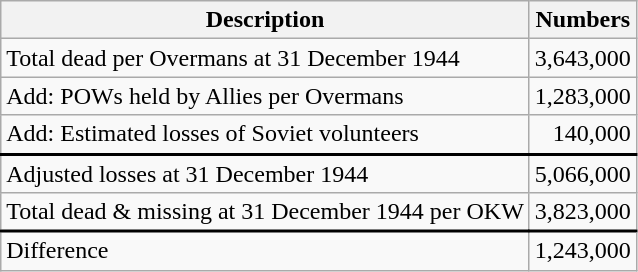<table class="wikitable">
<tr>
<th>Description</th>
<th>Numbers</th>
</tr>
<tr>
<td>Total dead per Overmans at 31 December 1944</td>
<td align=right>3,643,000</td>
</tr>
<tr>
<td>Add: POWs held by Allies per Overmans</td>
<td align=right>1,283,000</td>
</tr>
<tr>
<td>Add: Estimated losses of Soviet volunteers</td>
<td align=right>140,000</td>
</tr>
<tr style="border-top:2px solid black;">
<td>Adjusted losses at 31 December 1944</td>
<td align=right>5,066,000</td>
</tr>
<tr>
<td>Total dead & missing at 31 December 1944 per OKW</td>
<td align=right>3,823,000</td>
</tr>
<tr style="border-top:2px solid black;">
<td>Difference</td>
<td align=right>1,243,000</td>
</tr>
</table>
